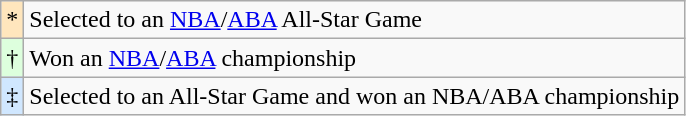<table class="wikitable">
<tr>
<td style="background:#ffe6bd; text-align:center;">*</td>
<td colspan="5">Selected to an <a href='#'>NBA</a>/<a href='#'>ABA</a> All-Star Game</td>
</tr>
<tr>
<td style="background:#dfd; text-align:center;">†</td>
<td colspan="5">Won an <a href='#'>NBA</a>/<a href='#'>ABA</a> championship</td>
</tr>
<tr>
<td style="background:#d0e7ff; text-align:center;">‡</td>
<td colspan="5">Selected to an All-Star Game and won an NBA/ABA championship</td>
</tr>
</table>
